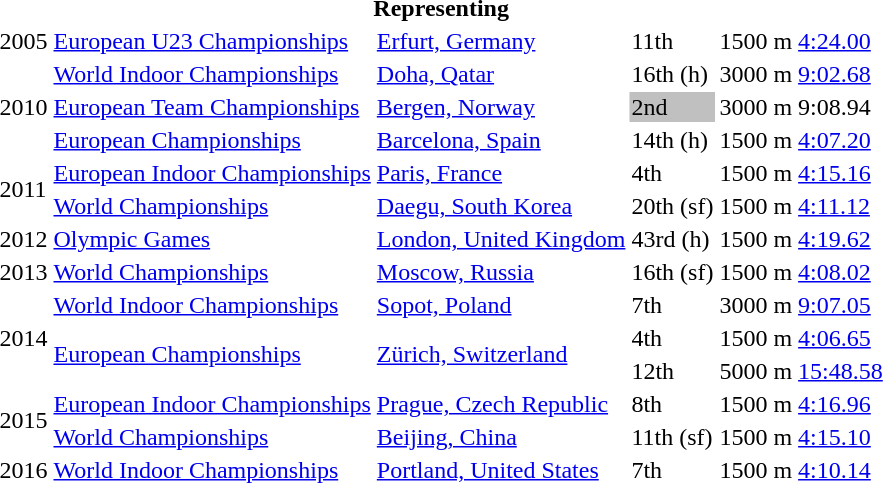<table>
<tr>
<th colspan="6">Representing </th>
</tr>
<tr>
<td>2005</td>
<td><a href='#'>European U23 Championships</a></td>
<td><a href='#'>Erfurt, Germany</a></td>
<td>11th</td>
<td>1500 m</td>
<td><a href='#'>4:24.00</a></td>
</tr>
<tr>
<td rowspan=3>2010</td>
<td><a href='#'>World Indoor Championships</a></td>
<td><a href='#'>Doha, Qatar</a></td>
<td>16th (h)</td>
<td>3000 m</td>
<td><a href='#'>9:02.68</a></td>
</tr>
<tr>
<td><a href='#'>European Team Championships</a></td>
<td><a href='#'>Bergen, Norway</a></td>
<td bgcolor="silver">2nd</td>
<td>3000 m</td>
<td>9:08.94</td>
</tr>
<tr>
<td><a href='#'>European Championships</a></td>
<td><a href='#'>Barcelona, Spain</a></td>
<td>14th (h)</td>
<td>1500 m</td>
<td><a href='#'>4:07.20</a></td>
</tr>
<tr>
<td rowspan=2>2011</td>
<td><a href='#'>European Indoor Championships</a></td>
<td><a href='#'>Paris, France</a></td>
<td>4th</td>
<td>1500 m</td>
<td><a href='#'>4:15.16</a></td>
</tr>
<tr>
<td><a href='#'>World Championships</a></td>
<td><a href='#'>Daegu, South Korea</a></td>
<td>20th (sf)</td>
<td>1500 m</td>
<td><a href='#'>4:11.12</a></td>
</tr>
<tr>
<td>2012</td>
<td><a href='#'>Olympic Games</a></td>
<td><a href='#'>London, United Kingdom</a></td>
<td>43rd (h)</td>
<td>1500 m</td>
<td><a href='#'>4:19.62</a></td>
</tr>
<tr>
<td>2013</td>
<td><a href='#'>World Championships</a></td>
<td><a href='#'>Moscow, Russia</a></td>
<td>16th (sf)</td>
<td>1500 m</td>
<td><a href='#'>4:08.02</a></td>
</tr>
<tr>
<td rowspan=3>2014</td>
<td><a href='#'>World Indoor Championships</a></td>
<td><a href='#'>Sopot, Poland</a></td>
<td>7th</td>
<td>3000 m</td>
<td><a href='#'>9:07.05</a></td>
</tr>
<tr>
<td rowspan=2><a href='#'>European Championships</a></td>
<td rowspan=2><a href='#'>Zürich, Switzerland</a></td>
<td>4th</td>
<td>1500 m</td>
<td><a href='#'>4:06.65</a></td>
</tr>
<tr>
<td>12th</td>
<td>5000 m</td>
<td><a href='#'>15:48.58</a></td>
</tr>
<tr>
<td rowspan=2>2015</td>
<td><a href='#'>European Indoor Championships</a></td>
<td><a href='#'>Prague, Czech Republic</a></td>
<td>8th</td>
<td>1500 m</td>
<td><a href='#'>4:16.96</a></td>
</tr>
<tr>
<td><a href='#'>World Championships</a></td>
<td><a href='#'>Beijing, China</a></td>
<td>11th (sf)</td>
<td>1500 m</td>
<td><a href='#'>4:15.10</a></td>
</tr>
<tr>
<td>2016</td>
<td><a href='#'>World Indoor Championships</a></td>
<td><a href='#'>Portland, United States</a></td>
<td>7th</td>
<td>1500 m</td>
<td><a href='#'>4:10.14</a></td>
</tr>
</table>
